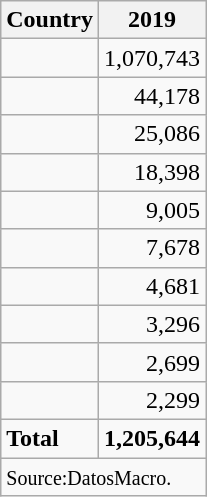<table class="sortable wikitable">
<tr>
<th>Country</th>
<th>2019</th>
</tr>
<tr>
<td></td>
<td align=right>1,070,743</td>
</tr>
<tr>
<td></td>
<td align=right>44,178</td>
</tr>
<tr>
<td></td>
<td align=right>25,086</td>
</tr>
<tr>
<td></td>
<td align=right>18,398</td>
</tr>
<tr>
<td></td>
<td align=right>9,005</td>
</tr>
<tr>
<td></td>
<td align=right>7,678</td>
</tr>
<tr>
<td></td>
<td align=right>4,681</td>
</tr>
<tr>
<td></td>
<td align=right>3,296</td>
</tr>
<tr>
<td></td>
<td align=right>2,699</td>
</tr>
<tr>
<td></td>
<td align=right>2,299</td>
</tr>
<tr>
<td><strong>Total</strong></td>
<td align=right><strong>1,205,644</strong></td>
</tr>
<tr>
<td colspan="5"><small>Source:DatosMacro.</small></td>
</tr>
</table>
